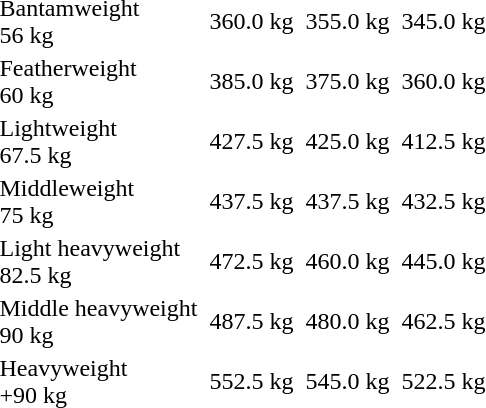<table>
<tr>
<td>Bantamweight<br>56 kg</td>
<td></td>
<td>360.0 kg</td>
<td></td>
<td>355.0 kg</td>
<td></td>
<td>345.0 kg</td>
</tr>
<tr>
<td>Featherweight<br>60 kg</td>
<td></td>
<td>385.0 kg</td>
<td></td>
<td>375.0 kg</td>
<td></td>
<td>360.0 kg</td>
</tr>
<tr>
<td>Lightweight<br>67.5 kg</td>
<td></td>
<td>427.5 kg</td>
<td></td>
<td>425.0 kg</td>
<td></td>
<td>412.5 kg</td>
</tr>
<tr>
<td>Middleweight<br>75 kg</td>
<td></td>
<td>437.5 kg</td>
<td></td>
<td>437.5 kg</td>
<td></td>
<td>432.5 kg</td>
</tr>
<tr>
<td>Light heavyweight<br>82.5 kg</td>
<td></td>
<td>472.5 kg</td>
<td></td>
<td>460.0 kg</td>
<td></td>
<td>445.0 kg</td>
</tr>
<tr>
<td>Middle heavyweight<br>90 kg</td>
<td></td>
<td>487.5 kg</td>
<td></td>
<td>480.0 kg</td>
<td></td>
<td>462.5 kg</td>
</tr>
<tr>
<td>Heavyweight<br>+90 kg</td>
<td></td>
<td>552.5 kg</td>
<td></td>
<td>545.0 kg</td>
<td></td>
<td>522.5 kg</td>
</tr>
</table>
